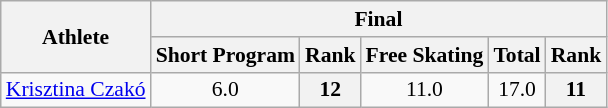<table class="wikitable" style="font-size:90%">
<tr>
<th rowspan="2">Athlete</th>
<th colspan="9">Final</th>
</tr>
<tr>
<th>Short Program</th>
<th>Rank</th>
<th>Free Skating</th>
<th>Total</th>
<th>Rank</th>
</tr>
<tr>
<td><a href='#'>Krisztina Czakó</a></td>
<td align="center">6.0</td>
<th align="center">12</th>
<td align="center">11.0</td>
<td align="center">17.0</td>
<th align="center">11</th>
</tr>
</table>
